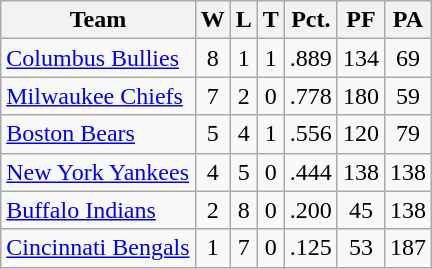<table class="wikitable">
<tr>
<th>Team</th>
<th>W</th>
<th>L</th>
<th>T</th>
<th>Pct.</th>
<th>PF</th>
<th>PA</th>
</tr>
<tr align="center">
<td align="left"><a href='#'>Columbus Bullies</a></td>
<td>8</td>
<td>1</td>
<td>1</td>
<td>.889</td>
<td>134</td>
<td>69</td>
</tr>
<tr align="center">
<td align="left"><a href='#'>Milwaukee Chiefs</a></td>
<td>7</td>
<td>2</td>
<td>0</td>
<td>.778</td>
<td>180</td>
<td>59</td>
</tr>
<tr align="center">
<td align="left"><a href='#'>Boston Bears</a></td>
<td>5</td>
<td>4</td>
<td>1</td>
<td>.556</td>
<td>120</td>
<td>79</td>
</tr>
<tr align="center">
<td align="left"><a href='#'>New York Yankees</a></td>
<td>4</td>
<td>5</td>
<td>0</td>
<td>.444</td>
<td>138</td>
<td>138</td>
</tr>
<tr align="center">
<td align="left"><a href='#'>Buffalo Indians</a></td>
<td>2</td>
<td>8</td>
<td>0</td>
<td>.200</td>
<td>45</td>
<td>138</td>
</tr>
<tr align="center">
<td align="left"><a href='#'>Cincinnati Bengals</a></td>
<td>1</td>
<td>7</td>
<td>0</td>
<td>.125</td>
<td>53</td>
<td>187</td>
</tr>
</table>
